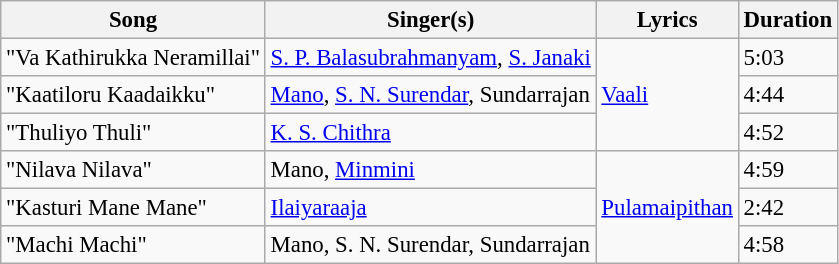<table class="wikitable" style="font-size:95%;">
<tr>
<th>Song</th>
<th>Singer(s)</th>
<th>Lyrics</th>
<th>Duration</th>
</tr>
<tr>
<td>"Va Kathirukka Neramillai"</td>
<td><a href='#'>S. P. Balasubrahmanyam</a>, <a href='#'>S. Janaki</a></td>
<td rowspan=3><a href='#'>Vaali</a></td>
<td>5:03</td>
</tr>
<tr>
<td>"Kaatiloru Kaadaikku"</td>
<td><a href='#'>Mano</a>, <a href='#'>S. N. Surendar</a>, Sundarrajan</td>
<td>4:44</td>
</tr>
<tr>
<td>"Thuliyo Thuli"</td>
<td><a href='#'>K. S. Chithra</a></td>
<td>4:52</td>
</tr>
<tr>
<td>"Nilava Nilava"</td>
<td>Mano, <a href='#'>Minmini</a></td>
<td rowspan=3><a href='#'>Pulamaipithan</a></td>
<td>4:59</td>
</tr>
<tr>
<td>"Kasturi Mane Mane"</td>
<td><a href='#'>Ilaiyaraaja</a></td>
<td>2:42</td>
</tr>
<tr>
<td>"Machi Machi"</td>
<td>Mano, S. N. Surendar, Sundarrajan</td>
<td>4:58</td>
</tr>
</table>
